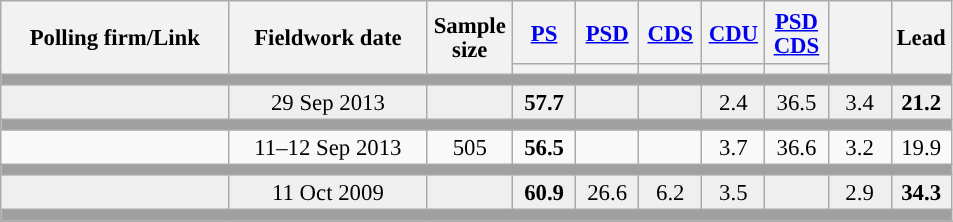<table class="wikitable collapsible sortable" style="text-align:center; font-size:95%; line-height:16px;">
<tr style="height:42px;">
<th style="width:145px;" rowspan="2">Polling firm/Link</th>
<th style="width:125px;" rowspan="2">Fieldwork date</th>
<th class="unsortable" style="width:50px;" rowspan="2">Sample size</th>
<th class="unsortable" style="width:35px;"><a href='#'>PS</a></th>
<th class="unsortable" style="width:35px;"><a href='#'>PSD</a></th>
<th class="unsortable" style="width:35px;"><a href='#'>CDS</a></th>
<th class="unsortable" style="width:35px;"><a href='#'>CDU</a></th>
<th class="unsortable" style="width:35px;"><a href='#'>PSD</a><br><a href='#'>CDS</a></th>
<th class="unsortable" style="width:35px;" rowspan="2"></th>
<th class="unsortable" style="width:30px;" rowspan="2">Lead</th>
</tr>
<tr>
<th class="unsortable" style="color:inherit;background:"></th>
<th class="unsortable" style="color:inherit;background:"></th>
<th class="unsortable" style="color:inherit;background:"></th>
<th class="unsortable" style="color:inherit;background:"></th>
<th class="unsortable" style="color:inherit;background:"></th>
</tr>
<tr>
<td colspan="13" style="background:#A0A0A0"></td>
</tr>
<tr style="background:#EFEFEF;">
<td><strong></strong></td>
<td data-sort-value="2019-10-06">29 Sep 2013</td>
<td></td>
<td><strong>57.7</strong><br></td>
<td></td>
<td></td>
<td>2.4<br></td>
<td>36.5<br></td>
<td>3.4</td>
<td style="background:"><strong>21.2</strong></td>
</tr>
<tr>
<td colspan="13" style="background:#A0A0A0"></td>
</tr>
<tr>
<td align="center"></td>
<td align="center">11–12 Sep 2013</td>
<td>505</td>
<td align="center" ><strong>56.5</strong></td>
<td></td>
<td></td>
<td align="center">3.7</td>
<td align="center">36.6</td>
<td align="center">3.2</td>
<td style="background:">19.9</td>
</tr>
<tr>
<td colspan="13" style="background:#A0A0A0"></td>
</tr>
<tr style="background:#EFEFEF;">
<td><strong></strong></td>
<td data-sort-value="2019-10-06">11 Oct 2009</td>
<td></td>
<td><strong>60.9</strong><br></td>
<td>26.6<br></td>
<td>6.2<br></td>
<td>3.5<br></td>
<td></td>
<td>2.9</td>
<td style="background:"><strong>34.3</strong></td>
</tr>
<tr>
<td colspan="13" style="background:#A0A0A0"></td>
</tr>
<tr>
</tr>
</table>
